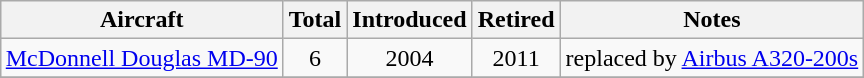<table class="wikitable" style="margin:0.5em auto; text-align:center">
<tr>
<th>Aircraft</th>
<th>Total</th>
<th>Introduced</th>
<th>Retired</th>
<th>Notes</th>
</tr>
<tr>
<td><a href='#'>McDonnell Douglas MD-90</a></td>
<td align="center">6</td>
<td align="center">2004</td>
<td align="center">2011</td>
<td>replaced by <a href='#'>Airbus A320-200s</a></td>
</tr>
<tr>
</tr>
</table>
